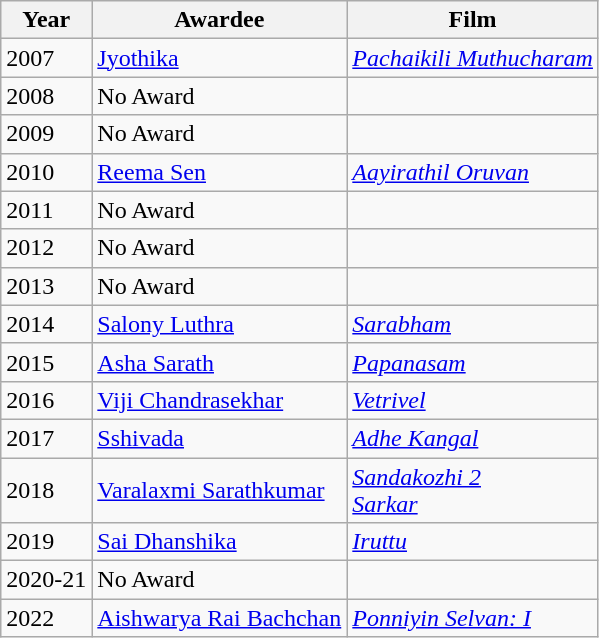<table class="wikitable">
<tr>
<th>Year</th>
<th>Awardee</th>
<th>Film</th>
</tr>
<tr>
<td>2007</td>
<td><a href='#'>Jyothika</a></td>
<td><em><a href='#'>Pachaikili Muthucharam</a></em></td>
</tr>
<tr>
<td>2008</td>
<td>No Award</td>
<td></td>
</tr>
<tr>
<td>2009</td>
<td>No Award</td>
<td></td>
</tr>
<tr>
<td>2010</td>
<td><a href='#'>Reema Sen</a></td>
<td><em><a href='#'>Aayirathil Oruvan</a></em></td>
</tr>
<tr>
<td>2011</td>
<td>No Award</td>
<td></td>
</tr>
<tr>
<td>2012</td>
<td>No Award</td>
<td></td>
</tr>
<tr>
<td>2013</td>
<td>No Award</td>
<td></td>
</tr>
<tr>
<td>2014</td>
<td><a href='#'>Salony Luthra</a></td>
<td><em><a href='#'>Sarabham</a></em></td>
</tr>
<tr>
<td>2015</td>
<td><a href='#'>Asha Sarath</a></td>
<td><em><a href='#'>Papanasam</a></em></td>
</tr>
<tr>
<td>2016</td>
<td><a href='#'>Viji Chandrasekhar</a></td>
<td><em><a href='#'>Vetrivel</a></em></td>
</tr>
<tr>
<td>2017</td>
<td><a href='#'>Sshivada</a></td>
<td><em><a href='#'>Adhe Kangal</a></em></td>
</tr>
<tr>
<td>2018</td>
<td><a href='#'>Varalaxmi Sarathkumar</a></td>
<td><em><a href='#'>Sandakozhi 2</a></em><br><em><a href='#'>Sarkar</a></em></td>
</tr>
<tr>
<td>2019</td>
<td><a href='#'>Sai Dhanshika</a></td>
<td><em><a href='#'>Iruttu</a></em></td>
</tr>
<tr>
<td>2020-21</td>
<td>No Award</td>
<td></td>
</tr>
<tr>
<td>2022</td>
<td><a href='#'>Aishwarya Rai Bachchan</a></td>
<td><em><a href='#'>Ponniyin Selvan: I</a></em></td>
</tr>
</table>
